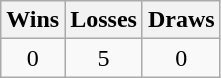<table class="wikitable">
<tr>
<th>Wins</th>
<th>Losses</th>
<th>Draws</th>
</tr>
<tr>
<td align=center>0</td>
<td align=center>5</td>
<td align=center>0</td>
</tr>
</table>
